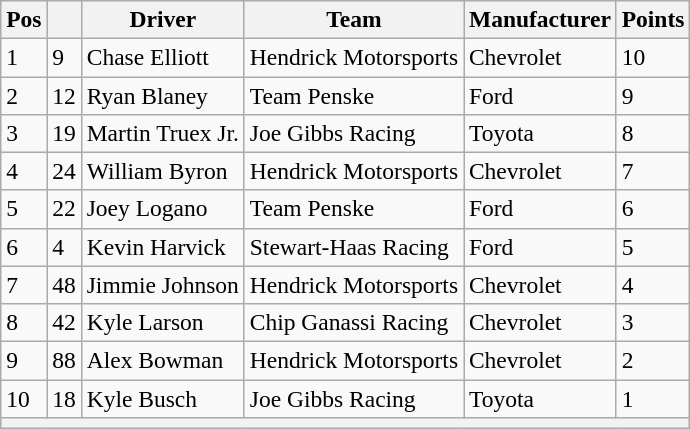<table class="wikitable" style="font-size:98%">
<tr>
<th>Pos</th>
<th></th>
<th>Driver</th>
<th>Team</th>
<th>Manufacturer</th>
<th>Points</th>
</tr>
<tr>
<td>1</td>
<td>9</td>
<td>Chase Elliott</td>
<td>Hendrick Motorsports</td>
<td>Chevrolet</td>
<td>10</td>
</tr>
<tr>
<td>2</td>
<td>12</td>
<td>Ryan Blaney</td>
<td>Team Penske</td>
<td>Ford</td>
<td>9</td>
</tr>
<tr>
<td>3</td>
<td>19</td>
<td>Martin Truex Jr.</td>
<td>Joe Gibbs Racing</td>
<td>Toyota</td>
<td>8</td>
</tr>
<tr>
<td>4</td>
<td>24</td>
<td>William Byron</td>
<td>Hendrick Motorsports</td>
<td>Chevrolet</td>
<td>7</td>
</tr>
<tr>
<td>5</td>
<td>22</td>
<td>Joey Logano</td>
<td>Team Penske</td>
<td>Ford</td>
<td>6</td>
</tr>
<tr>
<td>6</td>
<td>4</td>
<td>Kevin Harvick</td>
<td>Stewart-Haas Racing</td>
<td>Ford</td>
<td>5</td>
</tr>
<tr>
<td>7</td>
<td>48</td>
<td>Jimmie Johnson</td>
<td>Hendrick Motorsports</td>
<td>Chevrolet</td>
<td>4</td>
</tr>
<tr>
<td>8</td>
<td>42</td>
<td>Kyle Larson</td>
<td>Chip Ganassi Racing</td>
<td>Chevrolet</td>
<td>3</td>
</tr>
<tr>
<td>9</td>
<td>88</td>
<td>Alex Bowman</td>
<td>Hendrick Motorsports</td>
<td>Chevrolet</td>
<td>2</td>
</tr>
<tr>
<td>10</td>
<td>18</td>
<td>Kyle Busch</td>
<td>Joe Gibbs Racing</td>
<td>Toyota</td>
<td>1</td>
</tr>
<tr>
<th colspan="6"></th>
</tr>
</table>
